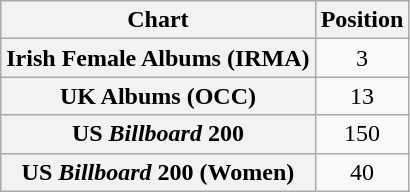<table class="wikitable sortable plainrowheaders" style="text-align:center">
<tr>
<th scope="col">Chart</th>
<th scope="col">Position</th>
</tr>
<tr>
<th scope="row">Irish Female Albums (IRMA)</th>
<td>3</td>
</tr>
<tr>
<th scope="row">UK Albums (OCC)</th>
<td>13</td>
</tr>
<tr>
<th scope="row">US <em>Billboard</em> 200</th>
<td>150</td>
</tr>
<tr>
<th scope="row">US <em>Billboard</em> 200 (Women)</th>
<td>40</td>
</tr>
</table>
